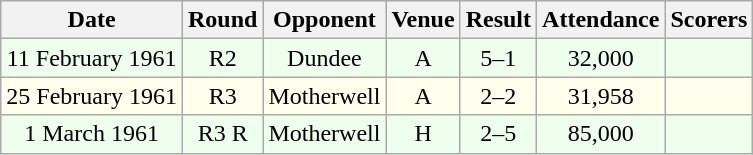<table class="wikitable sortable" style="font-size:100%; text-align:center">
<tr>
<th>Date</th>
<th>Round</th>
<th>Opponent</th>
<th>Venue</th>
<th>Result</th>
<th>Attendance</th>
<th>Scorers</th>
</tr>
<tr bgcolor = "#EEFFEE">
<td>11 February 1961</td>
<td>R2</td>
<td>Dundee</td>
<td>A</td>
<td>5–1</td>
<td>32,000</td>
<td></td>
</tr>
<tr bgcolor = "#FFFFEE">
<td>25 February 1961</td>
<td>R3</td>
<td>Motherwell</td>
<td>A</td>
<td>2–2</td>
<td>31,958</td>
<td></td>
</tr>
<tr bgcolor = "#EEFFEE">
<td>1 March 1961</td>
<td>R3 R</td>
<td>Motherwell</td>
<td>H</td>
<td>2–5</td>
<td>85,000</td>
<td></td>
</tr>
</table>
